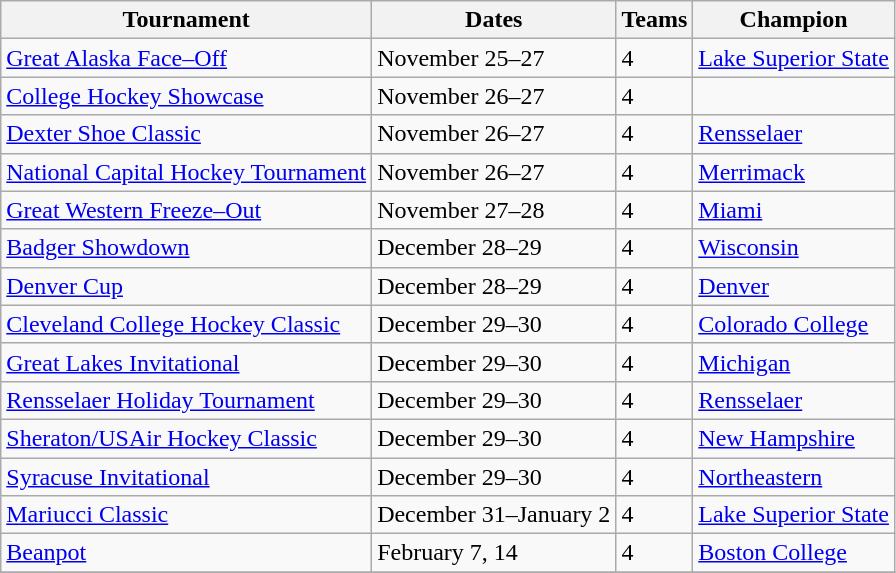<table class="wikitable">
<tr>
<th>Tournament</th>
<th>Dates</th>
<th>Teams</th>
<th>Champion</th>
</tr>
<tr>
<td><a href='#'>Great Alaska Face–Off</a></td>
<td>November 25–27</td>
<td>4</td>
<td><a href='#'>Lake Superior State</a></td>
</tr>
<tr>
<td><a href='#'>College Hockey Showcase</a></td>
<td>November 26–27</td>
<td>4</td>
<td></td>
</tr>
<tr>
<td><a href='#'>Dexter Shoe Classic</a></td>
<td>November 26–27</td>
<td>4</td>
<td><a href='#'>Rensselaer</a></td>
</tr>
<tr>
<td><a href='#'>National Capital Hockey Tournament</a></td>
<td>November 26–27</td>
<td>4</td>
<td><a href='#'>Merrimack</a></td>
</tr>
<tr>
<td><a href='#'>Great Western Freeze–Out</a></td>
<td>November 27–28</td>
<td>4</td>
<td><a href='#'>Miami</a></td>
</tr>
<tr>
<td><a href='#'>Badger Showdown</a></td>
<td>December 28–29</td>
<td>4</td>
<td><a href='#'>Wisconsin</a></td>
</tr>
<tr>
<td><a href='#'>Denver Cup</a></td>
<td>December 28–29</td>
<td>4</td>
<td><a href='#'>Denver</a></td>
</tr>
<tr>
<td><a href='#'>Cleveland College Hockey Classic</a></td>
<td>December 29–30</td>
<td>4</td>
<td><a href='#'>Colorado College</a></td>
</tr>
<tr>
<td><a href='#'>Great Lakes Invitational</a></td>
<td>December 29–30</td>
<td>4</td>
<td><a href='#'>Michigan</a></td>
</tr>
<tr>
<td><a href='#'>Rensselaer Holiday Tournament</a></td>
<td>December 29–30</td>
<td>4</td>
<td><a href='#'>Rensselaer</a></td>
</tr>
<tr>
<td><a href='#'>Sheraton/USAir Hockey Classic</a></td>
<td>December 29–30</td>
<td>4</td>
<td><a href='#'>New Hampshire</a></td>
</tr>
<tr>
<td><a href='#'>Syracuse Invitational</a></td>
<td>December 29–30</td>
<td>4</td>
<td><a href='#'>Northeastern</a></td>
</tr>
<tr>
<td><a href='#'>Mariucci Classic</a></td>
<td>December 31–January 2</td>
<td>4</td>
<td><a href='#'>Lake Superior State</a></td>
</tr>
<tr>
<td><a href='#'>Beanpot</a></td>
<td>February 7, 14</td>
<td>4</td>
<td><a href='#'>Boston College</a></td>
</tr>
<tr>
</tr>
</table>
